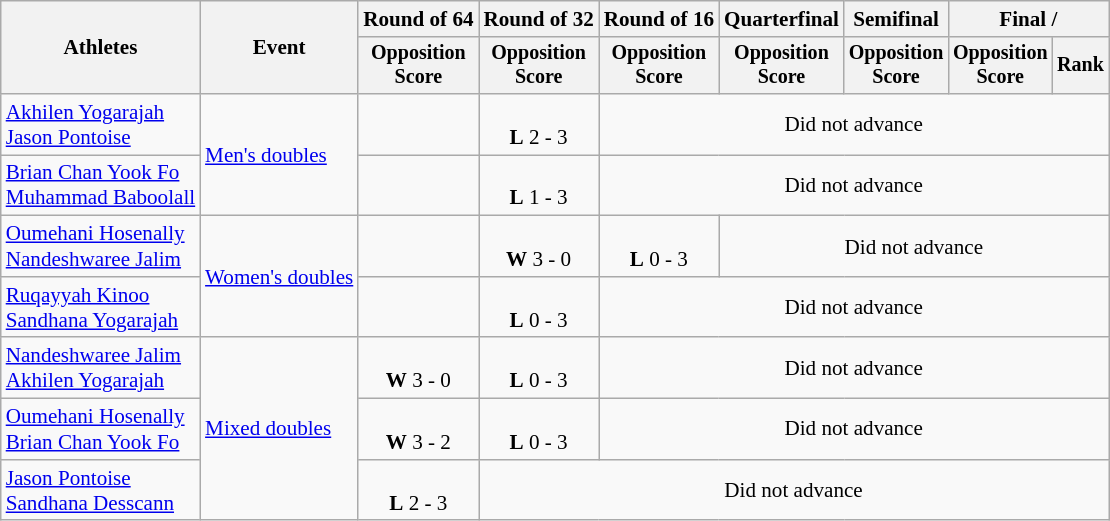<table class=wikitable style=font-size:88%;text-align:center>
<tr>
<th rowspan=2>Athletes</th>
<th rowspan=2>Event</th>
<th>Round of 64</th>
<th>Round of 32</th>
<th>Round of 16</th>
<th>Quarterfinal</th>
<th>Semifinal</th>
<th colspan=2>Final / </th>
</tr>
<tr style=font-size:95%>
<th>Opposition<br>Score</th>
<th>Opposition<br>Score</th>
<th>Opposition<br>Score</th>
<th>Opposition<br>Score</th>
<th>Opposition<br>Score</th>
<th>Opposition<br>Score</th>
<th>Rank</th>
</tr>
<tr>
<td align=left><a href='#'>Akhilen Yogarajah</a><br><a href='#'>Jason Pontoise</a></td>
<td align=left rowspan=2><a href='#'>Men's doubles</a></td>
<td></td>
<td><br><strong>L</strong> 2 - 3</td>
<td colspan=5>Did not advance</td>
</tr>
<tr>
<td align=left><a href='#'>Brian Chan Yook Fo</a><br><a href='#'>Muhammad Baboolall</a></td>
<td></td>
<td><br><strong>L</strong> 1 - 3</td>
<td colspan=5>Did not advance</td>
</tr>
<tr>
<td align=left><a href='#'>Oumehani Hosenally</a><br><a href='#'>Nandeshwaree Jalim</a></td>
<td align=left rowspan=2><a href='#'>Women's doubles</a></td>
<td></td>
<td><br><strong>W</strong> 3 - 0</td>
<td><br><strong>L</strong> 0 - 3</td>
<td colspan=4>Did not advance</td>
</tr>
<tr>
<td align=left><a href='#'>Ruqayyah Kinoo</a><br><a href='#'>Sandhana Yogarajah</a></td>
<td></td>
<td><br><strong>L</strong> 0 - 3</td>
<td colspan=5>Did not advance</td>
</tr>
<tr>
<td align=left><a href='#'>Nandeshwaree Jalim</a><br><a href='#'>Akhilen Yogarajah</a></td>
<td align=left rowspan=3><a href='#'>Mixed doubles</a></td>
<td><br><strong>W</strong> 3 - 0</td>
<td><br><strong>L</strong> 0 - 3</td>
<td colspan=5>Did not advance</td>
</tr>
<tr>
<td align=left><a href='#'>Oumehani Hosenally</a><br><a href='#'>Brian Chan Yook Fo</a></td>
<td><br><strong>W</strong> 3 - 2</td>
<td><br><strong>L</strong> 0 - 3</td>
<td colspan=5>Did not advance</td>
</tr>
<tr>
<td align=left><a href='#'>Jason Pontoise</a><br><a href='#'>Sandhana Desscann</a></td>
<td><br><strong>L</strong> 2 - 3</td>
<td colspan=6>Did not advance</td>
</tr>
</table>
